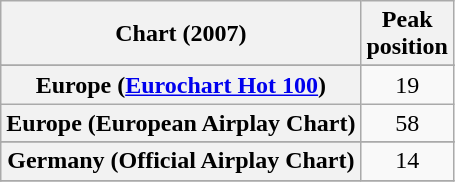<table class="wikitable sortable plainrowheaders" style="text-align:center">
<tr>
<th>Chart (2007)</th>
<th>Peak<br>position</th>
</tr>
<tr>
</tr>
<tr>
<th scope="row">Europe (<a href='#'>Eurochart Hot 100</a>)</th>
<td>19</td>
</tr>
<tr>
<th scope="row">Europe (European Airplay Chart)</th>
<td>58</td>
</tr>
<tr>
</tr>
<tr>
<th scope="row">Germany (Official Airplay Chart)</th>
<td>14</td>
</tr>
<tr>
</tr>
</table>
